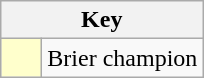<table class="wikitable" style="text-align: center;">
<tr>
<th colspan=2>Key</th>
</tr>
<tr>
<td style="background:#ffffcc; width:20px;"></td>
<td align=left>Brier champion</td>
</tr>
</table>
